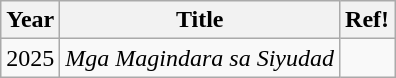<table class="wikitable sortable">
<tr>
<th>Year</th>
<th>Title</th>
<th>Ref!</th>
</tr>
<tr>
<td>2025</td>
<td><em>Mga Magindara sa Siyudad</em></td>
<td></td>
</tr>
</table>
